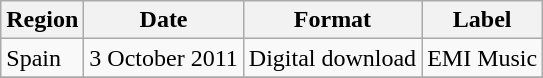<table class=wikitable>
<tr>
<th>Region</th>
<th>Date</th>
<th>Format</th>
<th>Label</th>
</tr>
<tr>
<td>Spain</td>
<td>3 October 2011</td>
<td>Digital download</td>
<td>EMI Music</td>
</tr>
<tr>
</tr>
</table>
